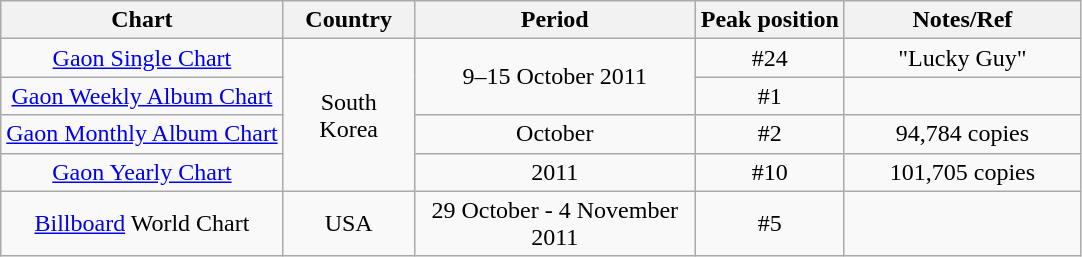<table class="wikitable" style="text-align:center">
<tr>
<th>Chart</th>
<th width=80px>Country</th>
<th width=180px>Period</th>
<th>Peak position</th>
<th width=150px>Notes/Ref</th>
</tr>
<tr>
<td><a href='#'>Gaon Single Chart</a></td>
<td rowspan=4>South Korea</td>
<td rowspan=2>9–15 October 2011</td>
<td>#24</td>
<td>"Lucky Guy"</td>
</tr>
<tr>
<td><a href='#'>Gaon Weekly Album Chart</a></td>
<td>#1</td>
<td></td>
</tr>
<tr>
<td><a href='#'>Gaon Monthly Album Chart</a></td>
<td>October</td>
<td>#2</td>
<td>94,784 copies</td>
</tr>
<tr>
<td><a href='#'>Gaon Yearly Chart</a></td>
<td>2011</td>
<td>#10</td>
<td>101,705 copies</td>
</tr>
<tr>
<td><a href='#'>Billboard</a> World Chart</td>
<td>USA</td>
<td>29 October - 4 November 2011</td>
<td>#5</td>
<td></td>
</tr>
</table>
